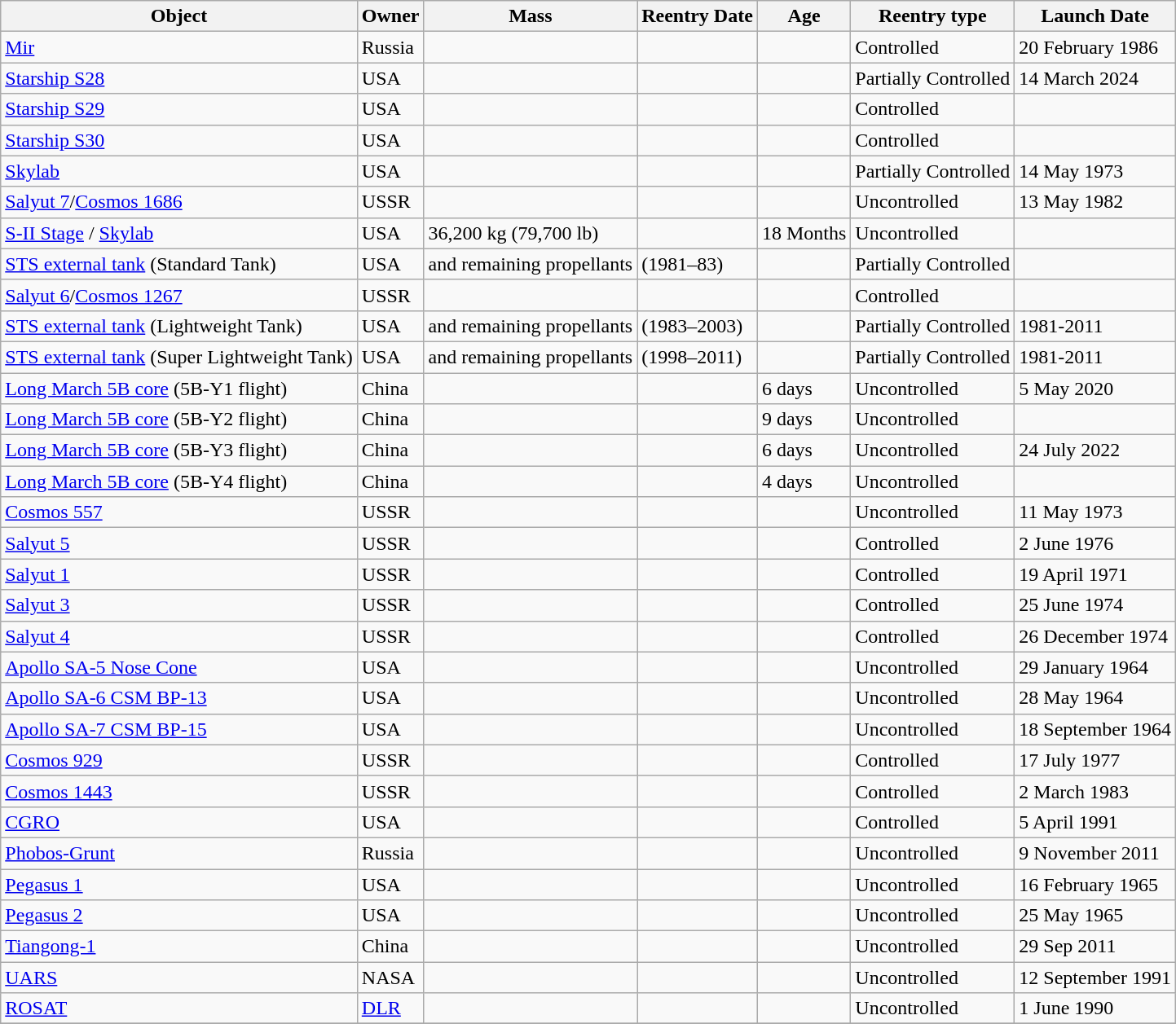<table class="wikitable sortable">
<tr>
<th>Object</th>
<th>Owner</th>
<th>Mass</th>
<th>Reentry Date</th>
<th>Age</th>
<th>Reentry type</th>
<th data-sort-type="date">Launch Date</th>
</tr>
<tr>
<td><a href='#'>Mir</a></td>
<td>Russia</td>
<td> </td>
<td></td>
<td></td>
<td>Controlled</td>
<td>20 February 1986</td>
</tr>
<tr>
<td><a href='#'>Starship S28</a></td>
<td>USA</td>
<td> </td>
<td></td>
<td></td>
<td>Partially Controlled</td>
<td>14 March 2024</td>
</tr>
<tr>
<td><a href='#'>Starship S29</a></td>
<td>USA</td>
<td> </td>
<td></td>
<td></td>
<td>Controlled</td>
<td></td>
</tr>
<tr>
<td><a href='#'>Starship S30</a></td>
<td>USA</td>
<td> </td>
<td></td>
<td></td>
<td>Controlled</td>
<td></td>
</tr>
<tr>
<td><a href='#'>Skylab</a></td>
<td>USA</td>
<td> </td>
<td></td>
<td></td>
<td>Partially Controlled</td>
<td>14 May 1973</td>
</tr>
<tr>
<td><a href='#'>Salyut 7</a>/<a href='#'>Cosmos 1686</a></td>
<td>USSR</td>
<td></td>
<td></td>
<td></td>
<td>Uncontrolled</td>
<td>13 May 1982</td>
</tr>
<tr>
<td><a href='#'>S-II Stage</a> / <a href='#'>Skylab</a></td>
<td>USA</td>
<td>36,200 kg (79,700 lb)</td>
<td></td>
<td>18 Months</td>
<td>Uncontrolled</td>
<td></td>
</tr>
<tr>
<td><a href='#'>STS external tank</a> (Standard Tank)</td>
<td>USA</td>
<td>  and remaining propellants</td>
<td> (1981–83)</td>
<td></td>
<td>Partially Controlled</td>
<td></td>
</tr>
<tr>
<td><a href='#'>Salyut 6</a>/<a href='#'>Cosmos 1267</a></td>
<td>USSR</td>
<td> </td>
<td></td>
<td></td>
<td>Controlled</td>
<td></td>
</tr>
<tr>
<td><a href='#'>STS external tank</a> (Lightweight Tank)</td>
<td>USA</td>
<td>  and remaining propellants</td>
<td> (1983–2003)</td>
<td></td>
<td>Partially Controlled</td>
<td>1981-2011</td>
</tr>
<tr>
<td><a href='#'>STS external tank</a> (Super Lightweight Tank)</td>
<td>USA</td>
<td>  and remaining propellants</td>
<td> (1998–2011)</td>
<td></td>
<td>Partially Controlled</td>
<td>1981-2011</td>
</tr>
<tr>
<td><a href='#'>Long March 5B core</a> (5B-Y1 flight)</td>
<td>China</td>
<td></td>
<td></td>
<td>6 days</td>
<td>Uncontrolled</td>
<td>5 May 2020</td>
</tr>
<tr>
<td><a href='#'>Long March 5B core</a> (5B-Y2 flight)</td>
<td>China</td>
<td> </td>
<td></td>
<td>9 days</td>
<td>Uncontrolled</td>
<td></td>
</tr>
<tr>
<td><a href='#'>Long March 5B core</a> (5B-Y3 flight)</td>
<td>China</td>
<td> </td>
<td></td>
<td>6 days</td>
<td>Uncontrolled</td>
<td>24 July 2022</td>
</tr>
<tr>
<td><a href='#'>Long March 5B core</a> (5B-Y4 flight)</td>
<td>China</td>
<td> </td>
<td></td>
<td>4 days</td>
<td>Uncontrolled</td>
<td></td>
</tr>
<tr>
<td><a href='#'>Cosmos 557</a></td>
<td>USSR</td>
<td></td>
<td></td>
<td></td>
<td>Uncontrolled</td>
<td>11 May 1973</td>
</tr>
<tr>
<td><a href='#'>Salyut 5</a></td>
<td>USSR</td>
<td></td>
<td></td>
<td></td>
<td>Controlled</td>
<td>2 June 1976</td>
</tr>
<tr>
<td><a href='#'>Salyut 1</a></td>
<td>USSR</td>
<td> </td>
<td></td>
<td></td>
<td>Controlled</td>
<td>19 April 1971</td>
</tr>
<tr>
<td><a href='#'>Salyut 3</a></td>
<td>USSR</td>
<td> </td>
<td></td>
<td></td>
<td>Controlled</td>
<td>25 June 1974</td>
</tr>
<tr>
<td><a href='#'>Salyut 4</a></td>
<td>USSR</td>
<td></td>
<td></td>
<td></td>
<td>Controlled</td>
<td>26 December 1974</td>
</tr>
<tr>
<td><a href='#'>Apollo SA-5 Nose Cone</a></td>
<td>USA</td>
<td></td>
<td></td>
<td></td>
<td>Uncontrolled</td>
<td>29 January 1964</td>
</tr>
<tr>
<td><a href='#'>Apollo SA-6 CSM BP-13</a></td>
<td>USA</td>
<td></td>
<td></td>
<td></td>
<td>Uncontrolled</td>
<td>28 May 1964</td>
</tr>
<tr>
<td><a href='#'>Apollo SA-7 CSM BP-15</a></td>
<td>USA</td>
<td> </td>
<td></td>
<td></td>
<td>Uncontrolled</td>
<td>18 September 1964</td>
</tr>
<tr>
<td><a href='#'>Cosmos 929</a></td>
<td>USSR</td>
<td> </td>
<td></td>
<td></td>
<td>Controlled</td>
<td>17 July 1977</td>
</tr>
<tr>
<td><a href='#'>Cosmos 1443</a></td>
<td>USSR</td>
<td> </td>
<td></td>
<td></td>
<td>Controlled</td>
<td>2 March 1983</td>
</tr>
<tr>
<td><a href='#'>CGRO</a></td>
<td>USA</td>
<td></td>
<td></td>
<td></td>
<td>Controlled</td>
<td>5 April 1991</td>
</tr>
<tr>
<td><a href='#'>Phobos-Grunt</a></td>
<td>Russia</td>
<td> </td>
<td></td>
<td></td>
<td>Uncontrolled</td>
<td>9 November 2011</td>
</tr>
<tr>
<td><a href='#'>Pegasus 1</a></td>
<td>USA</td>
<td> </td>
<td></td>
<td></td>
<td>Uncontrolled</td>
<td>16 February 1965</td>
</tr>
<tr>
<td><a href='#'>Pegasus 2</a></td>
<td>USA</td>
<td> </td>
<td></td>
<td></td>
<td>Uncontrolled</td>
<td>25 May 1965</td>
</tr>
<tr>
<td><a href='#'>Tiangong-1</a></td>
<td>China</td>
<td> </td>
<td></td>
<td></td>
<td>Uncontrolled</td>
<td>29 Sep 2011</td>
</tr>
<tr>
<td><a href='#'>UARS</a></td>
<td>NASA</td>
<td></td>
<td></td>
<td></td>
<td>Uncontrolled</td>
<td>12 September 1991</td>
</tr>
<tr>
<td><a href='#'>ROSAT</a></td>
<td><a href='#'>DLR</a></td>
<td> </td>
<td></td>
<td></td>
<td>Uncontrolled</td>
<td>1 June 1990</td>
</tr>
<tr>
</tr>
</table>
